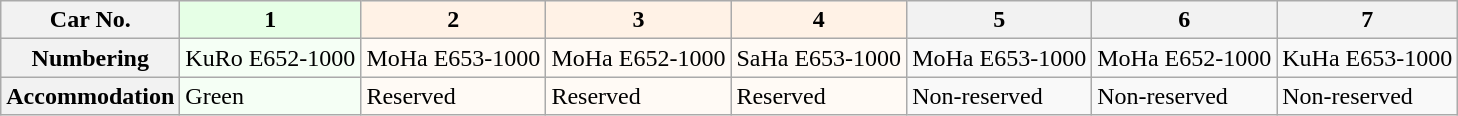<table class="wikitable">
<tr>
<th>Car No.</th>
<th style="background: #E6FFE6">1</th>
<th style="background: #FFF2E6">2</th>
<th style="background: #FFF2E6">3</th>
<th style="background: #FFF2E6">4</th>
<th>5</th>
<th>6</th>
<th>7</th>
</tr>
<tr>
<th>Numbering</th>
<td style="background: #F5FFF5">KuRo E652-1000</td>
<td style="background: #FFFAF5">MoHa E653-1000</td>
<td style="background: #FFFAF5">MoHa E652-1000</td>
<td style="background: #FFFAF5">SaHa E653-1000</td>
<td>MoHa E653-1000</td>
<td>MoHa E652-1000</td>
<td>KuHa E653-1000</td>
</tr>
<tr>
<th>Accommodation</th>
<td style="background: #F5FFF5">Green</td>
<td style="background: #FFFAF5">Reserved</td>
<td style="background: #FFFAF5">Reserved</td>
<td style="background: #FFFAF5">Reserved</td>
<td>Non-reserved</td>
<td>Non-reserved</td>
<td>Non-reserved</td>
</tr>
</table>
